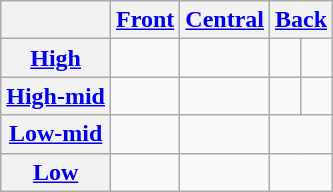<table class="wikitable" style="text-align:center">
<tr>
<th></th>
<th><a href='#'>Front</a></th>
<th><a href='#'>Central</a></th>
<th colspan="2"><a href='#'>Back</a></th>
</tr>
<tr>
<th><a href='#'>High</a></th>
<td align="center"></td>
<td></td>
<td></td>
<td></td>
</tr>
<tr>
<th><a href='#'>High-mid</a></th>
<td></td>
<td></td>
<td></td>
<td></td>
</tr>
<tr>
<th><a href='#'>Low-mid</a></th>
<td></td>
<td></td>
<td colspan="2"></td>
</tr>
<tr>
<th><a href='#'>Low</a></th>
<td></td>
<td></td>
<td colspan="2"></td>
</tr>
</table>
